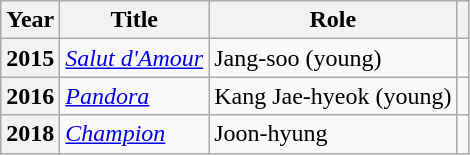<table class="wikitable sortable plainrowheaders">
<tr>
<th scope="col">Year</th>
<th scope="col">Title</th>
<th scope="col">Role</th>
<th scope="col" class="unsortable"></th>
</tr>
<tr>
<th scope="row">2015</th>
<td><em><a href='#'>Salut d'Amour</a></em></td>
<td>Jang-soo (young)</td>
<td></td>
</tr>
<tr>
<th scope="row">2016</th>
<td><em><a href='#'>Pandora</a></em></td>
<td>Kang Jae-hyeok (young)</td>
<td></td>
</tr>
<tr>
<th scope="row">2018</th>
<td><em><a href='#'>Champion</a></em></td>
<td>Joon-hyung</td>
<td></td>
</tr>
</table>
